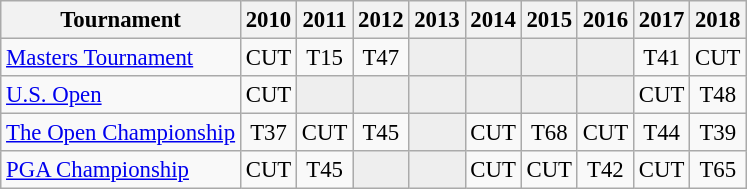<table class="wikitable" style="font-size:95%;text-align:center;">
<tr>
<th>Tournament</th>
<th>2010</th>
<th>2011</th>
<th>2012</th>
<th>2013</th>
<th>2014</th>
<th>2015</th>
<th>2016</th>
<th>2017</th>
<th>2018</th>
</tr>
<tr>
<td align=left><a href='#'>Masters Tournament</a></td>
<td>CUT</td>
<td>T15</td>
<td>T47</td>
<td style="background:#eeeeee;"></td>
<td style="background:#eeeeee;"></td>
<td style="background:#eeeeee;"></td>
<td style="background:#eeeeee;"></td>
<td>T41</td>
<td>CUT</td>
</tr>
<tr>
<td align=left><a href='#'>U.S. Open</a></td>
<td>CUT</td>
<td style="background:#eeeeee;"></td>
<td style="background:#eeeeee;"></td>
<td style="background:#eeeeee;"></td>
<td style="background:#eeeeee;"></td>
<td style="background:#eeeeee;"></td>
<td style="background:#eeeeee;"></td>
<td>CUT</td>
<td>T48</td>
</tr>
<tr>
<td align=left><a href='#'>The Open Championship</a></td>
<td>T37</td>
<td>CUT</td>
<td>T45</td>
<td style="background:#eeeeee;"></td>
<td>CUT</td>
<td>T68</td>
<td>CUT</td>
<td>T44</td>
<td>T39</td>
</tr>
<tr>
<td align=left><a href='#'>PGA Championship</a></td>
<td>CUT</td>
<td>T45</td>
<td style="background:#eeeeee;"></td>
<td style="background:#eeeeee;"></td>
<td>CUT</td>
<td>CUT</td>
<td>T42</td>
<td>CUT</td>
<td>T65</td>
</tr>
</table>
